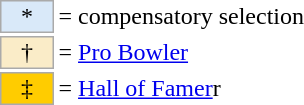<table border=0 cellspacing="0" cellpadding="8">
<tr>
<td><br><table style="margin: 0.75em 0 0 0.5em;">
<tr>
<td style="background:#d9e9f9; border:1px solid #aaa; width:2em; text-align:center;">*</td>
<td>= compensatory selection</td>
<td></td>
</tr>
<tr>
<td style="background:#faecc8; border:1px solid #aaa; width:2em; text-align:center;">†</td>
<td>= <a href='#'>Pro Bowler</a></td>
</tr>
<tr>
<td style="background-color:#FFCC00; border:1px solid #aaaaaa; width:2em; text-align:center;">‡</td>
<td>= <a href='#'>Hall of Famer</a>r</td>
</tr>
</table>
</td>
<td cellspacing="2"><br></td>
</tr>
</table>
